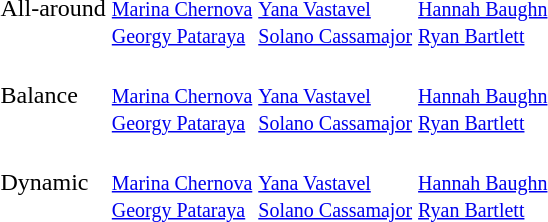<table>
<tr>
<td>All-around<br></td>
<td> <br> <small> <a href='#'>Marina Chernova</a> <br> <a href='#'>Georgy Pataraya</a> </small></td>
<td> <br> <small> <a href='#'>Yana Vastavel</a> <br> <a href='#'>Solano Cassamajor</a> </small></td>
<td> <br> <small> <a href='#'>Hannah Baughn</a> <br> <a href='#'>Ryan Bartlett</a> </small></td>
</tr>
<tr>
<td>Balance<br></td>
<td> <br> <small> <a href='#'>Marina Chernova</a> <br> <a href='#'>Georgy Pataraya</a> </small></td>
<td> <br> <small> <a href='#'>Yana Vastavel</a> <br> <a href='#'>Solano Cassamajor</a> </small></td>
<td> <br> <small> <a href='#'>Hannah Baughn</a> <br> <a href='#'>Ryan Bartlett</a> </small></td>
</tr>
<tr>
<td>Dynamic<br></td>
<td> <br> <small> <a href='#'>Marina Chernova</a> <br> <a href='#'>Georgy Pataraya</a> </small></td>
<td> <br> <small> <a href='#'>Yana Vastavel</a> <br> <a href='#'>Solano Cassamajor</a> </small></td>
<td> <br> <small> <a href='#'>Hannah Baughn</a> <br> <a href='#'>Ryan Bartlett</a> </small></td>
</tr>
</table>
